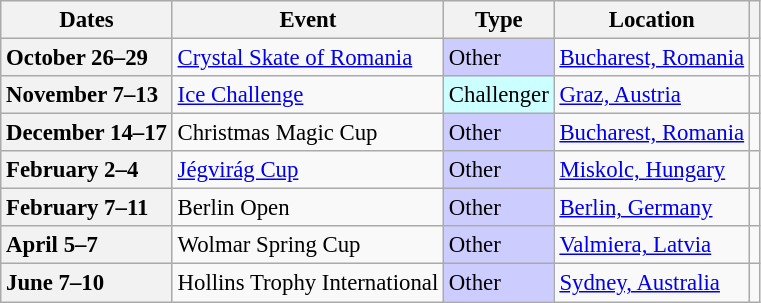<table class="wikitable sortable" style="text-align:left; font-size:95%">
<tr>
<th scope="col">Dates</th>
<th scope="col">Event</th>
<th scope="col">Type</th>
<th scope="col" class="unsortable">Location</th>
<th scope="col" class="unsortable"></th>
</tr>
<tr>
<th scope="row" style="text-align:left">October 26–29</th>
<td><a href='#'>Crystal Skate of Romania</a></td>
<td bgcolor="#ccccff">Other</td>
<td><a href='#'>Bucharest, Romania</a></td>
<td></td>
</tr>
<tr>
<th scope="row" style="text-align:left">November 7–13</th>
<td><a href='#'>Ice Challenge</a></td>
<td bgcolor="#ccffff">Challenger</td>
<td><a href='#'>Graz, Austria</a></td>
<td></td>
</tr>
<tr>
<th scope="row" style="text-align:left">December 14–17</th>
<td>Christmas Magic Cup</td>
<td bgcolor="#ccccff">Other</td>
<td><a href='#'>Bucharest, Romania</a></td>
<td></td>
</tr>
<tr>
<th scope="row" style="text-align:left">February 2–4</th>
<td><a href='#'>Jégvirág Cup</a></td>
<td bgcolor="#ccccff">Other</td>
<td><a href='#'>Miskolc, Hungary</a></td>
<td></td>
</tr>
<tr>
<th scope="row" style="text-align:left">February 7–11</th>
<td>Berlin Open</td>
<td bgcolor="#ccccff">Other</td>
<td><a href='#'>Berlin, Germany</a></td>
<td></td>
</tr>
<tr>
<th scope="row" style="text-align:left">April 5–7</th>
<td>Wolmar Spring Cup</td>
<td bgcolor="#ccccff">Other</td>
<td><a href='#'>Valmiera, Latvia</a></td>
<td></td>
</tr>
<tr>
<th scope="row" style="text-align:left">June 7–10</th>
<td>Hollins Trophy International</td>
<td bgcolor="#ccccff">Other</td>
<td><a href='#'>Sydney, Australia</a></td>
<td></td>
</tr>
</table>
